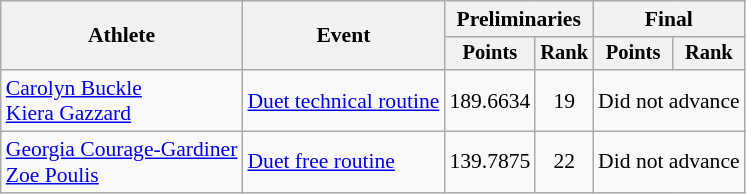<table class="wikitable" style="text-align:center; font-size:90%;">
<tr>
<th rowspan="2">Athlete</th>
<th rowspan="2">Event</th>
<th colspan="2">Preliminaries</th>
<th colspan="2">Final</th>
</tr>
<tr style="font-size:95%">
<th>Points</th>
<th>Rank</th>
<th>Points</th>
<th>Rank</th>
</tr>
<tr>
<td align=left><a href='#'>Carolyn Buckle</a> <br> <a href='#'>Kiera Gazzard</a></td>
<td align=left><a href='#'>Duet technical routine</a></td>
<td>189.6634</td>
<td>19</td>
<td colspan=2>Did not advance</td>
</tr>
<tr>
<td align=left><a href='#'>Georgia Courage-Gardiner</a> <br> <a href='#'>Zoe Poulis</a></td>
<td align=left><a href='#'>Duet free routine</a></td>
<td>139.7875</td>
<td>22</td>
<td colspan=2>Did not advance</td>
</tr>
</table>
